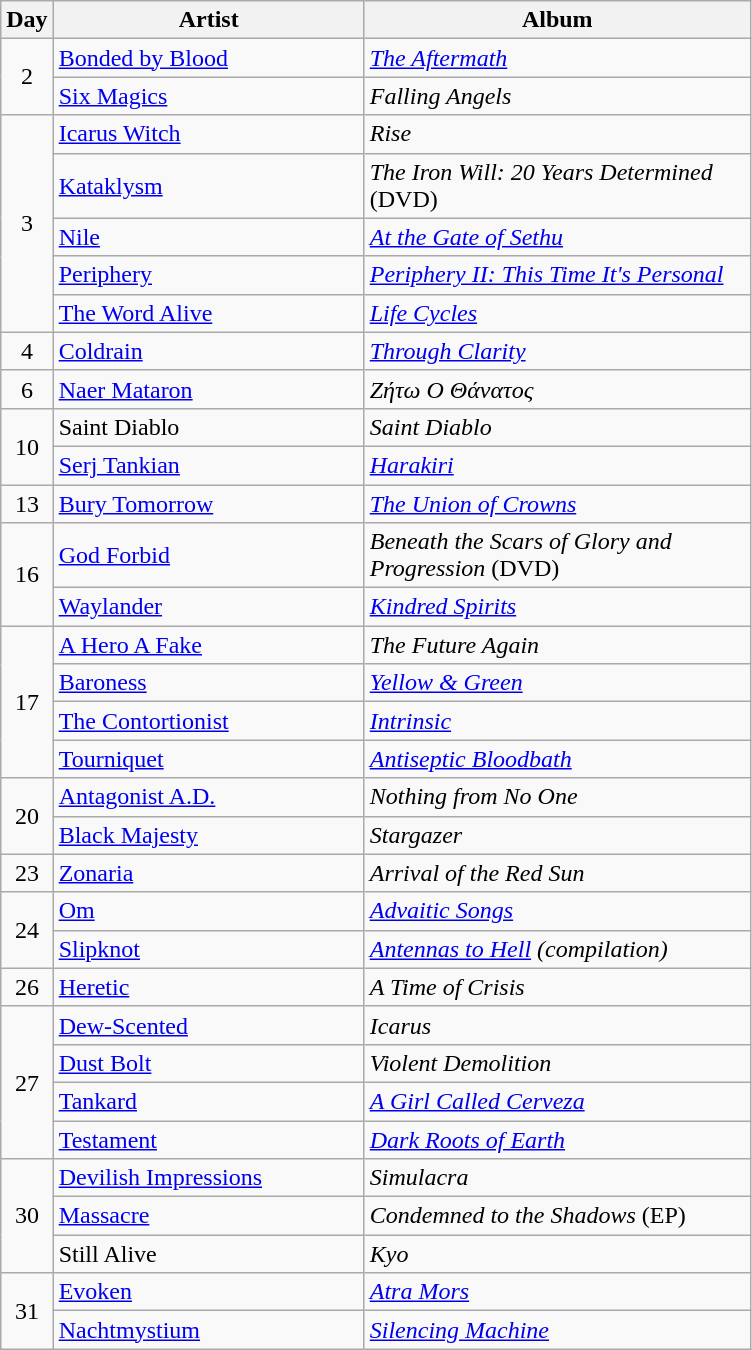<table class="wikitable">
<tr>
<th style="width:20px;">Day</th>
<th style="width:200px;">Artist</th>
<th style="width:250px;">Album</th>
</tr>
<tr>
<td style="text-align:center;" rowspan="2">2</td>
<td><a href='#'>Bonded by Blood</a></td>
<td><em><a href='#'>The Aftermath</a></em></td>
</tr>
<tr>
<td><a href='#'>Six Magics</a></td>
<td><em>Falling Angels</em></td>
</tr>
<tr>
<td style="text-align:center;" rowspan="5">3</td>
<td><a href='#'>Icarus Witch</a></td>
<td><em>Rise</em></td>
</tr>
<tr>
<td><a href='#'>Kataklysm</a></td>
<td><em>The Iron Will: 20 Years Determined</em> (DVD)</td>
</tr>
<tr>
<td><a href='#'>Nile</a></td>
<td><em><a href='#'>At the Gate of Sethu</a></em></td>
</tr>
<tr>
<td><a href='#'>Periphery</a></td>
<td><em><a href='#'>Periphery II: This Time It's Personal</a></em></td>
</tr>
<tr>
<td><a href='#'>The Word Alive</a></td>
<td><em><a href='#'>Life Cycles</a></em></td>
</tr>
<tr>
<td style="text-align:center;" rowspan="1">4</td>
<td><a href='#'>Coldrain</a></td>
<td><em><a href='#'>Through Clarity</a></em></td>
</tr>
<tr>
<td style="text-align:center;" rowspan="1">6</td>
<td><a href='#'>Naer Mataron</a></td>
<td><em>Ζήτω Ο Θάνατος</em></td>
</tr>
<tr>
<td style="text-align:center;" rowspan="2">10</td>
<td>Saint Diablo</td>
<td><em>Saint Diablo</em> </td>
</tr>
<tr>
<td><a href='#'>Serj Tankian</a></td>
<td><em><a href='#'>Harakiri</a></em> </td>
</tr>
<tr>
<td style="text-align:center;" rowspan="1">13</td>
<td><a href='#'>Bury Tomorrow</a></td>
<td><em><a href='#'>The Union of Crowns</a></em></td>
</tr>
<tr>
<td style="text-align:center;" rowspan="2">16</td>
<td><a href='#'>God Forbid</a></td>
<td><em>Beneath the Scars of Glory and Progression</em> (DVD)</td>
</tr>
<tr>
<td><a href='#'>Waylander</a></td>
<td><em><a href='#'>Kindred Spirits</a></em></td>
</tr>
<tr>
<td style="text-align:center;" rowspan="4">17</td>
<td><a href='#'>A Hero A Fake</a></td>
<td><em>The Future Again</em></td>
</tr>
<tr>
<td><a href='#'>Baroness</a></td>
<td><em><a href='#'>Yellow & Green</a></em></td>
</tr>
<tr>
<td><a href='#'>The Contortionist</a></td>
<td><em><a href='#'>Intrinsic</a></em></td>
</tr>
<tr>
<td><a href='#'>Tourniquet</a></td>
<td><em><a href='#'>Antiseptic Bloodbath</a></em></td>
</tr>
<tr>
<td style="text-align:center;" rowspan="2">20</td>
<td><a href='#'>Antagonist A.D.</a></td>
<td><em>Nothing from No One</em></td>
</tr>
<tr>
<td><a href='#'>Black Majesty</a></td>
<td><em>Stargazer</em></td>
</tr>
<tr>
<td style="text-align:center;">23</td>
<td><a href='#'>Zonaria</a></td>
<td><em>Arrival of the Red Sun</em></td>
</tr>
<tr>
<td style="text-align:center;" rowspan="2">24</td>
<td><a href='#'>Om</a></td>
<td><em><a href='#'>Advaitic Songs</a></em></td>
</tr>
<tr>
<td><a href='#'>Slipknot</a></td>
<td><em><a href='#'>Antennas to Hell</a> (compilation)</em></td>
</tr>
<tr>
<td style="text-align:center;">26</td>
<td><a href='#'>Heretic</a></td>
<td><em>A Time of Crisis</em></td>
</tr>
<tr>
<td style="text-align:center;" rowspan="4">27</td>
<td><a href='#'>Dew-Scented</a></td>
<td><em>Icarus</em></td>
</tr>
<tr>
<td><a href='#'>Dust Bolt</a></td>
<td><em>Violent Demolition</em></td>
</tr>
<tr>
<td><a href='#'>Tankard</a></td>
<td><em><a href='#'>A Girl Called Cerveza</a></em></td>
</tr>
<tr>
<td><a href='#'>Testament</a></td>
<td><em><a href='#'>Dark Roots of Earth</a></em></td>
</tr>
<tr>
<td style="text-align:center;" rowspan="3">30</td>
<td><a href='#'>Devilish Impressions</a></td>
<td><em>Simulacra</em></td>
</tr>
<tr>
<td><a href='#'>Massacre</a></td>
<td><em>Condemned to the Shadows</em> (EP)</td>
</tr>
<tr>
<td>Still Alive</td>
<td><em>Kyo</em></td>
</tr>
<tr>
<td style="text-align:center;" rowspan="2">31</td>
<td><a href='#'>Evoken</a></td>
<td><em><a href='#'>Atra Mors</a></em></td>
</tr>
<tr>
<td><a href='#'>Nachtmystium</a></td>
<td><em><a href='#'>Silencing Machine</a></em></td>
</tr>
</table>
